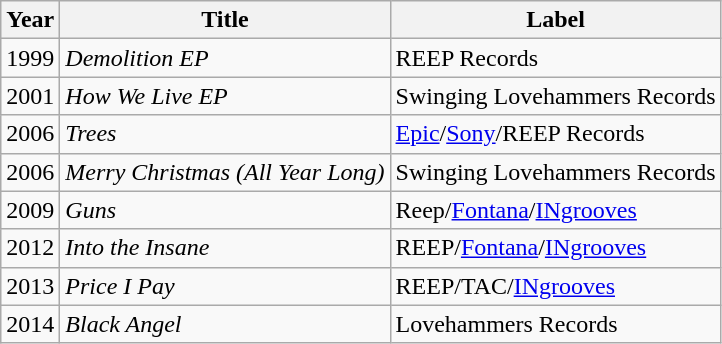<table class="wikitable">
<tr>
<th align="left">Year</th>
<th align="left">Title</th>
<th align="left">Label</th>
</tr>
<tr>
<td>1999</td>
<td><em>Demolition EP</em></td>
<td>REEP Records</td>
</tr>
<tr>
<td>2001</td>
<td><em>How We Live EP</em></td>
<td>Swinging Lovehammers Records</td>
</tr>
<tr>
<td>2006</td>
<td><em>Trees</em></td>
<td><a href='#'>Epic</a>/<a href='#'>Sony</a>/REEP Records</td>
</tr>
<tr>
<td>2006</td>
<td><em>Merry Christmas (All Year Long)</em></td>
<td>Swinging Lovehammers Records</td>
</tr>
<tr>
<td>2009</td>
<td><em>Guns</em></td>
<td>Reep/<a href='#'>Fontana</a>/<a href='#'>INgrooves</a></td>
</tr>
<tr>
<td>2012</td>
<td><em>Into the Insane</em></td>
<td>REEP/<a href='#'>Fontana</a>/<a href='#'>INgrooves</a></td>
</tr>
<tr>
<td>2013</td>
<td><em>Price I Pay</em></td>
<td>REEP/TAC/<a href='#'>INgrooves</a></td>
</tr>
<tr>
<td>2014</td>
<td><em>Black Angel</em></td>
<td>Lovehammers Records</td>
</tr>
</table>
